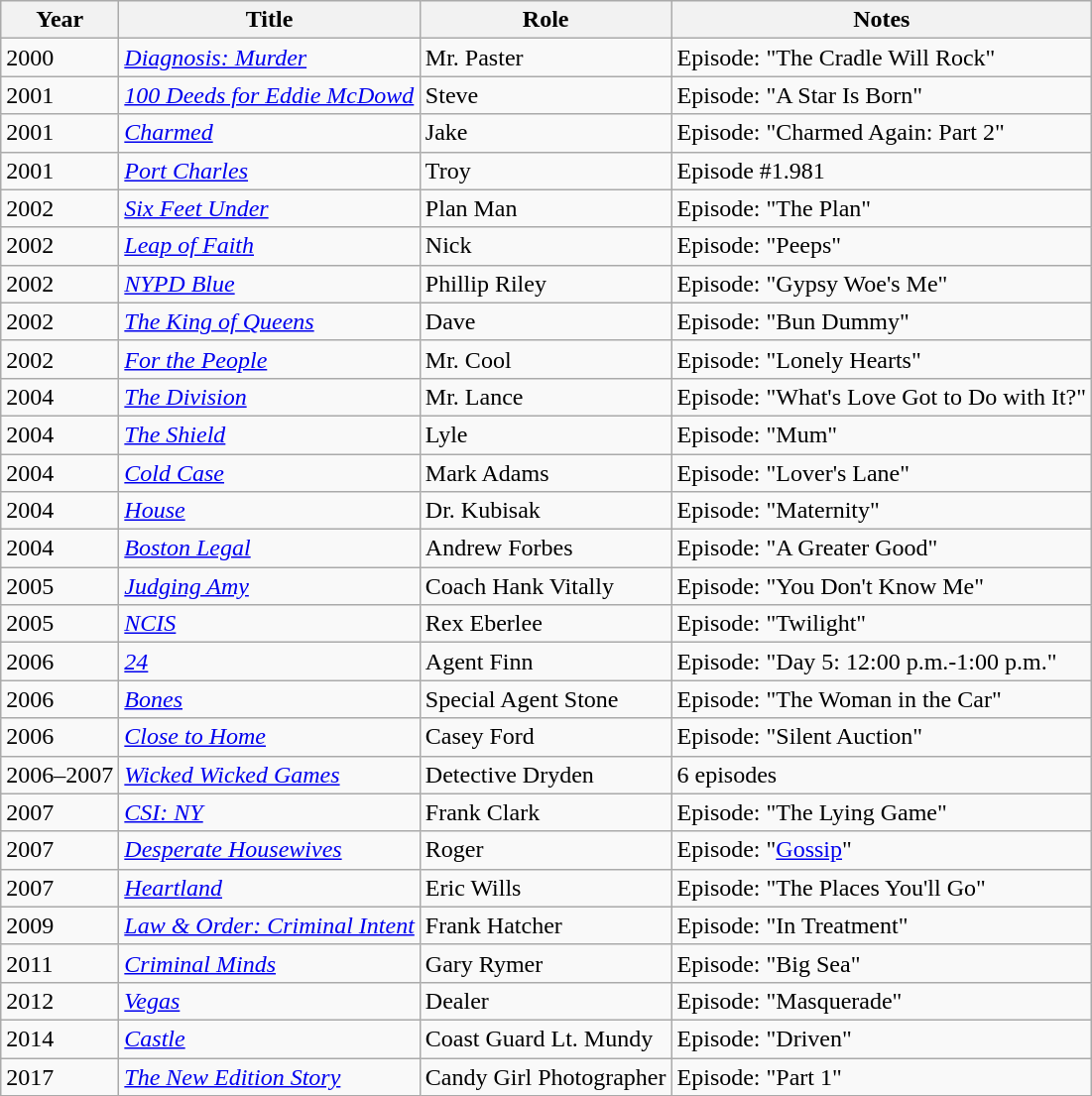<table class="wikitable sortable">
<tr>
<th>Year</th>
<th>Title</th>
<th>Role</th>
<th>Notes</th>
</tr>
<tr>
<td>2000</td>
<td><em><a href='#'>Diagnosis: Murder</a></em></td>
<td>Mr. Paster</td>
<td>Episode: "The Cradle Will Rock"</td>
</tr>
<tr>
<td>2001</td>
<td><em><a href='#'>100 Deeds for Eddie McDowd</a></em></td>
<td>Steve</td>
<td>Episode: "A Star Is Born"</td>
</tr>
<tr>
<td>2001</td>
<td><em><a href='#'>Charmed</a></em></td>
<td>Jake</td>
<td>Episode: "Charmed Again: Part 2"</td>
</tr>
<tr>
<td>2001</td>
<td><em><a href='#'>Port Charles</a></em></td>
<td>Troy</td>
<td>Episode #1.981</td>
</tr>
<tr>
<td>2002</td>
<td><a href='#'><em>Six Feet Under</em></a></td>
<td>Plan Man</td>
<td>Episode: "The Plan"</td>
</tr>
<tr>
<td>2002</td>
<td><a href='#'><em>Leap of Faith</em></a></td>
<td>Nick</td>
<td>Episode: "Peeps"</td>
</tr>
<tr>
<td>2002</td>
<td><em><a href='#'>NYPD Blue</a></em></td>
<td>Phillip Riley</td>
<td>Episode: "Gypsy Woe's Me"</td>
</tr>
<tr>
<td>2002</td>
<td><em><a href='#'>The King of Queens</a></em></td>
<td>Dave</td>
<td>Episode: "Bun Dummy"</td>
</tr>
<tr>
<td>2002</td>
<td><a href='#'><em>For the People</em></a></td>
<td>Mr. Cool</td>
<td>Episode: "Lonely Hearts"</td>
</tr>
<tr>
<td>2004</td>
<td><em><a href='#'>The Division</a></em></td>
<td>Mr. Lance</td>
<td>Episode: "What's Love Got to Do with It?"</td>
</tr>
<tr>
<td>2004</td>
<td><em><a href='#'>The Shield</a></em></td>
<td>Lyle</td>
<td>Episode: "Mum"</td>
</tr>
<tr>
<td>2004</td>
<td><em><a href='#'>Cold Case</a></em></td>
<td>Mark Adams</td>
<td>Episode: "Lover's Lane"</td>
</tr>
<tr>
<td>2004</td>
<td><a href='#'><em>House</em></a></td>
<td>Dr. Kubisak</td>
<td>Episode: "Maternity"</td>
</tr>
<tr>
<td>2004</td>
<td><em><a href='#'>Boston Legal</a></em></td>
<td>Andrew Forbes</td>
<td>Episode: "A Greater Good"</td>
</tr>
<tr>
<td>2005</td>
<td><em><a href='#'>Judging Amy</a></em></td>
<td>Coach Hank Vitally</td>
<td>Episode: "You Don't Know Me"</td>
</tr>
<tr>
<td>2005</td>
<td><a href='#'><em>NCIS</em></a></td>
<td>Rex Eberlee</td>
<td>Episode: "Twilight"</td>
</tr>
<tr>
<td>2006</td>
<td><a href='#'><em>24</em></a></td>
<td>Agent Finn</td>
<td>Episode: "Day 5: 12:00 p.m.-1:00 p.m."</td>
</tr>
<tr>
<td>2006</td>
<td><a href='#'><em>Bones</em></a></td>
<td>Special Agent Stone</td>
<td>Episode: "The Woman in the Car"</td>
</tr>
<tr>
<td>2006</td>
<td><a href='#'><em>Close to Home</em></a></td>
<td>Casey Ford</td>
<td>Episode: "Silent Auction"</td>
</tr>
<tr>
<td>2006–2007</td>
<td><em><a href='#'>Wicked Wicked Games</a></em></td>
<td>Detective Dryden</td>
<td>6 episodes</td>
</tr>
<tr>
<td>2007</td>
<td><em><a href='#'>CSI: NY</a></em></td>
<td>Frank Clark</td>
<td>Episode: "The Lying Game"</td>
</tr>
<tr>
<td>2007</td>
<td><em><a href='#'>Desperate Housewives</a></em></td>
<td>Roger</td>
<td>Episode: "<a href='#'>Gossip</a>"</td>
</tr>
<tr>
<td>2007</td>
<td><a href='#'><em>Heartland</em></a></td>
<td>Eric Wills</td>
<td>Episode: "The Places You'll Go"</td>
</tr>
<tr>
<td>2009</td>
<td><em><a href='#'>Law & Order: Criminal Intent</a></em></td>
<td>Frank Hatcher</td>
<td>Episode: "In Treatment"</td>
</tr>
<tr>
<td>2011</td>
<td><em><a href='#'>Criminal Minds</a></em></td>
<td>Gary Rymer</td>
<td>Episode: "Big Sea"</td>
</tr>
<tr>
<td>2012</td>
<td><a href='#'><em>Vegas</em></a></td>
<td>Dealer</td>
<td>Episode: "Masquerade"</td>
</tr>
<tr>
<td>2014</td>
<td><a href='#'><em>Castle</em></a></td>
<td>Coast Guard Lt. Mundy</td>
<td>Episode: "Driven"</td>
</tr>
<tr>
<td>2017</td>
<td><em><a href='#'>The New Edition Story</a></em></td>
<td>Candy Girl Photographer</td>
<td>Episode: "Part 1"</td>
</tr>
</table>
